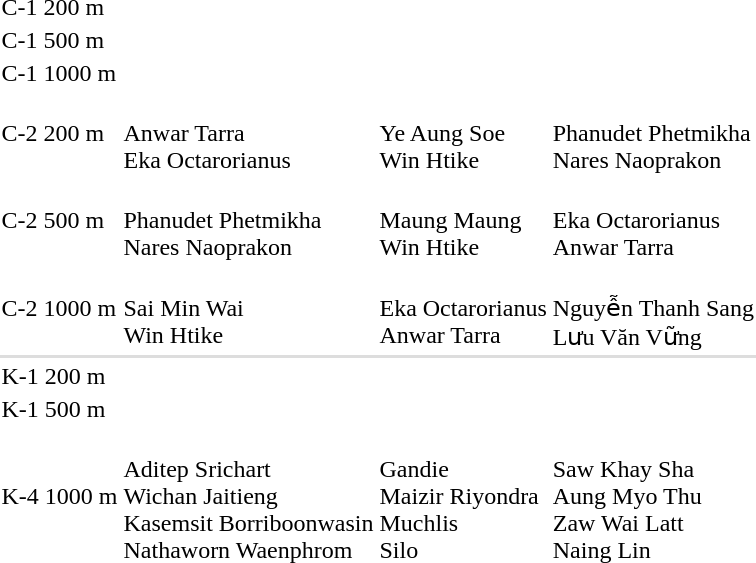<table>
<tr>
<td rowspan=2>C-1 200 m</td>
<td rowspan=2></td>
<td rowspan=2></td>
<td></td>
</tr>
<tr>
<td></td>
</tr>
<tr>
<td>C-1 500 m</td>
<td></td>
<td></td>
<td></td>
</tr>
<tr>
<td>C-1 1000 m</td>
<td></td>
<td></td>
<td></td>
</tr>
<tr>
<td>C-2 200 m</td>
<td><br>Anwar Tarra<br>Eka Octarorianus</td>
<td><br>Ye Aung Soe<br>Win Htike</td>
<td><br>Phanudet Phetmikha<br>Nares Naoprakon</td>
</tr>
<tr>
<td>C-2 500 m</td>
<td><br>Phanudet Phetmikha<br>Nares Naoprakon</td>
<td><br>Maung Maung<br>Win Htike</td>
<td><br>Eka Octarorianus<br>Anwar Tarra</td>
</tr>
<tr>
<td>C-2 1000 m</td>
<td><br>Sai Min Wai<br>Win Htike</td>
<td><br>Eka Octarorianus<br>Anwar Tarra</td>
<td><br>Nguyễn Thanh Sang<br>Lưu Văn Vững</td>
</tr>
<tr bgcolor=#DDDDDD>
<td colspan=7></td>
</tr>
<tr>
<td>K-1 200 m</td>
<td></td>
<td></td>
<td nowrap></td>
</tr>
<tr>
<td>K-1 500 m</td>
<td></td>
<td nowrap></td>
<td></td>
</tr>
<tr>
<td>K-4 1000 m</td>
<td nowrap><br>Aditep Srichart<br>Wichan Jaitieng<br>Kasemsit Borriboonwasin<br>Nathaworn Waenphrom</td>
<td><br>Gandie<br>Maizir Riyondra<br>Muchlis<br>Silo</td>
<td><br>Saw Khay Sha<br>Aung Myo Thu<br>Zaw Wai Latt<br>Naing Lin</td>
</tr>
</table>
